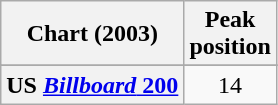<table class="wikitable sortable plainrowheaders" style="text-align:center">
<tr>
<th scope="col">Chart (2003)</th>
<th scope="col">Peak<br>position</th>
</tr>
<tr>
</tr>
<tr>
</tr>
<tr>
<th scope="row">US <a href='#'><em>Billboard</em> 200</a></th>
<td>14</td>
</tr>
</table>
